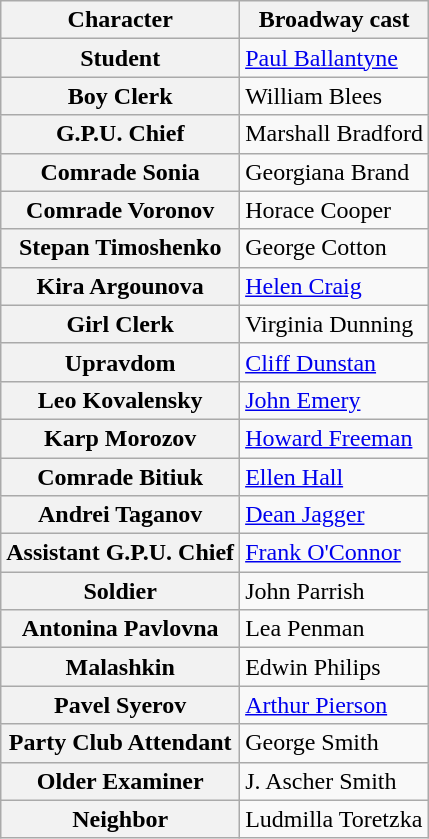<table class="wikitable plainrowheaders">
<tr>
<th scope="col">Character</th>
<th scope="col">Broadway cast</th>
</tr>
<tr>
<th scope="row">Student</th>
<td><a href='#'>Paul Ballantyne</a></td>
</tr>
<tr>
<th scope="row">Boy Clerk</th>
<td>William Blees</td>
</tr>
<tr>
<th scope="row">G.P.U. Chief</th>
<td>Marshall Bradford</td>
</tr>
<tr>
<th scope="row">Comrade Sonia</th>
<td>Georgiana Brand</td>
</tr>
<tr>
<th scope="row">Comrade Voronov</th>
<td>Horace Cooper</td>
</tr>
<tr>
<th scope="row">Stepan Timoshenko</th>
<td>George Cotton</td>
</tr>
<tr>
<th scope="row">Kira Argounova</th>
<td><a href='#'>Helen Craig</a></td>
</tr>
<tr>
<th scope="row">Girl Clerk</th>
<td>Virginia Dunning</td>
</tr>
<tr>
<th scope="row">Upravdom</th>
<td><a href='#'>Cliff Dunstan</a></td>
</tr>
<tr>
<th scope="row">Leo Kovalensky</th>
<td><a href='#'>John Emery</a></td>
</tr>
<tr>
<th scope="row">Karp Morozov</th>
<td><a href='#'>Howard Freeman</a></td>
</tr>
<tr>
<th scope="row">Comrade Bitiuk</th>
<td><a href='#'>Ellen Hall</a></td>
</tr>
<tr>
<th scope="row">Andrei Taganov</th>
<td><a href='#'>Dean Jagger</a></td>
</tr>
<tr>
<th scope="row">Assistant G.P.U. Chief</th>
<td><a href='#'>Frank O'Connor</a></td>
</tr>
<tr>
<th scope="row">Soldier</th>
<td>John Parrish</td>
</tr>
<tr>
<th scope="row">Antonina Pavlovna</th>
<td>Lea Penman</td>
</tr>
<tr>
<th scope="row">Malashkin</th>
<td>Edwin Philips</td>
</tr>
<tr>
<th scope="row">Pavel Syerov</th>
<td><a href='#'>Arthur Pierson</a></td>
</tr>
<tr>
<th scope="row">Party Club Attendant</th>
<td>George Smith</td>
</tr>
<tr>
<th scope="row">Older Examiner</th>
<td>J. Ascher Smith</td>
</tr>
<tr>
<th scope="row">Neighbor</th>
<td>Ludmilla Toretzka</td>
</tr>
</table>
